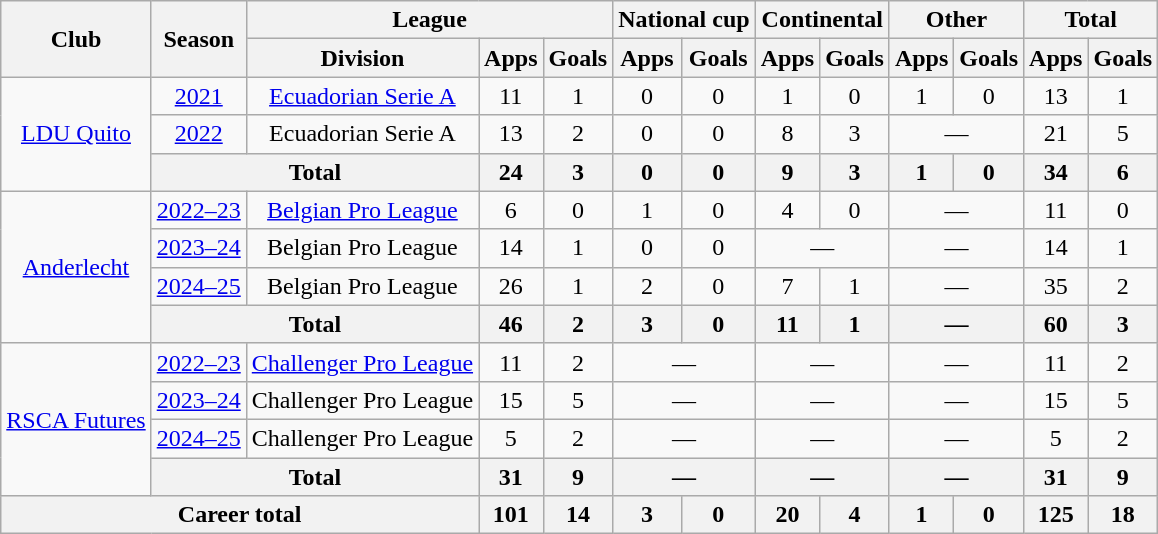<table class="wikitable" style="text-align:center">
<tr>
<th rowspan="2">Club</th>
<th rowspan="2">Season</th>
<th colspan="3">League</th>
<th colspan="2">National cup</th>
<th colspan="2">Continental</th>
<th colspan="2">Other</th>
<th colspan="2">Total</th>
</tr>
<tr>
<th>Division</th>
<th>Apps</th>
<th>Goals</th>
<th>Apps</th>
<th>Goals</th>
<th>Apps</th>
<th>Goals</th>
<th>Apps</th>
<th>Goals</th>
<th>Apps</th>
<th>Goals</th>
</tr>
<tr>
<td rowspan="3"><a href='#'>LDU Quito</a></td>
<td><a href='#'>2021</a></td>
<td><a href='#'>Ecuadorian Serie A</a></td>
<td>11</td>
<td>1</td>
<td>0</td>
<td>0</td>
<td>1</td>
<td>0</td>
<td>1</td>
<td>0</td>
<td>13</td>
<td>1</td>
</tr>
<tr>
<td><a href='#'>2022</a></td>
<td>Ecuadorian Serie A</td>
<td>13</td>
<td>2</td>
<td>0</td>
<td>0</td>
<td>8</td>
<td>3</td>
<td colspan="2">—</td>
<td>21</td>
<td>5</td>
</tr>
<tr>
<th colspan="2">Total</th>
<th>24</th>
<th>3</th>
<th>0</th>
<th>0</th>
<th>9</th>
<th>3</th>
<th>1</th>
<th>0</th>
<th>34</th>
<th>6</th>
</tr>
<tr>
<td rowspan="4"><a href='#'>Anderlecht</a></td>
<td><a href='#'>2022–23</a></td>
<td><a href='#'>Belgian Pro League</a></td>
<td>6</td>
<td>0</td>
<td>1</td>
<td>0</td>
<td>4</td>
<td>0</td>
<td colspan="2">—</td>
<td>11</td>
<td>0</td>
</tr>
<tr>
<td><a href='#'>2023–24</a></td>
<td>Belgian Pro League</td>
<td>14</td>
<td>1</td>
<td>0</td>
<td>0</td>
<td colspan="2">—</td>
<td colspan="2">—</td>
<td>14</td>
<td>1</td>
</tr>
<tr>
<td><a href='#'>2024–25</a></td>
<td>Belgian Pro League</td>
<td>26</td>
<td>1</td>
<td>2</td>
<td>0</td>
<td>7</td>
<td>1</td>
<td colspan="2">—</td>
<td>35</td>
<td>2</td>
</tr>
<tr>
<th colspan="2">Total</th>
<th>46</th>
<th>2</th>
<th>3</th>
<th>0</th>
<th>11</th>
<th>1</th>
<th colspan="2">—</th>
<th>60</th>
<th>3</th>
</tr>
<tr>
<td rowspan="4"><a href='#'>RSCA Futures</a></td>
<td><a href='#'>2022–23</a></td>
<td><a href='#'>Challenger Pro League</a></td>
<td>11</td>
<td>2</td>
<td colspan="2">—</td>
<td colspan="2">—</td>
<td colspan="2">—</td>
<td>11</td>
<td>2</td>
</tr>
<tr>
<td><a href='#'>2023–24</a></td>
<td>Challenger Pro League</td>
<td>15</td>
<td>5</td>
<td colspan="2">—</td>
<td colspan="2">—</td>
<td colspan="2">—</td>
<td>15</td>
<td>5</td>
</tr>
<tr>
<td><a href='#'>2024–25</a></td>
<td>Challenger Pro League</td>
<td>5</td>
<td>2</td>
<td colspan="2">—</td>
<td colspan="2">—</td>
<td colspan="2">—</td>
<td>5</td>
<td>2</td>
</tr>
<tr>
<th colspan="2">Total</th>
<th>31</th>
<th>9</th>
<th colspan="2">—</th>
<th colspan="2">—</th>
<th colspan="2">—</th>
<th>31</th>
<th>9</th>
</tr>
<tr>
<th colspan="3">Career total</th>
<th>101</th>
<th>14</th>
<th>3</th>
<th>0</th>
<th>20</th>
<th>4</th>
<th>1</th>
<th>0</th>
<th>125</th>
<th>18</th>
</tr>
</table>
